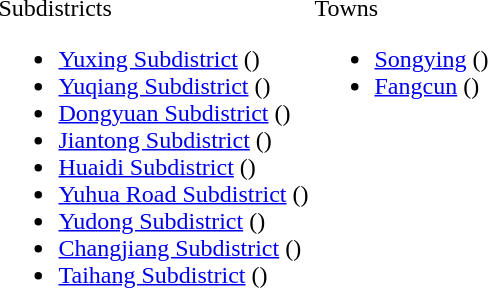<table>
<tr>
<td valign=top><br>Subdistricts<ul><li><a href='#'>Yuxing Subdistrict</a> ()</li><li><a href='#'>Yuqiang Subdistrict</a> ()</li><li><a href='#'>Dongyuan Subdistrict</a> ()</li><li><a href='#'>Jiantong Subdistrict</a> ()</li><li><a href='#'>Huaidi Subdistrict</a> ()</li><li><a href='#'>Yuhua Road Subdistrict</a> ()</li><li><a href='#'>Yudong Subdistrict</a> ()</li><li><a href='#'>Changjiang Subdistrict</a> ()</li><li><a href='#'>Taihang Subdistrict</a> ()</li></ul></td>
<td valign=top><br>Towns<ul><li><a href='#'>Songying</a> ()</li><li><a href='#'>Fangcun</a> ()</li></ul></td>
</tr>
</table>
